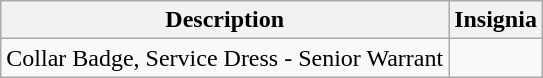<table class="wikitable">
<tr>
<th>Description</th>
<th>Insignia</th>
</tr>
<tr>
<td>Collar Badge, Service Dress - Senior Warrant</td>
<td></td>
</tr>
</table>
